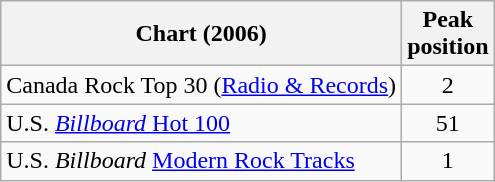<table class="wikitable">
<tr>
<th>Chart (2006)</th>
<th>Peak<br>position</th>
</tr>
<tr>
<td>Canada Rock Top 30 (<a href='#'>Radio & Records</a>)</td>
<td align="center">2</td>
</tr>
<tr>
<td>U.S. <a href='#'><em>Billboard</em> Hot 100</a></td>
<td align="center">51</td>
</tr>
<tr>
<td>U.S. <em>Billboard</em> <a href='#'>Modern Rock Tracks</a></td>
<td align="center">1</td>
</tr>
</table>
